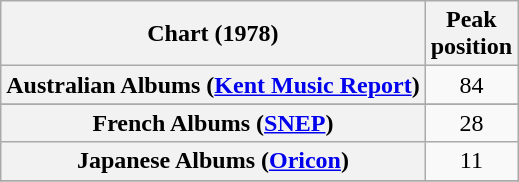<table class="wikitable sortable plainrowheaders" style="text-align:center">
<tr>
<th scope="col">Chart (1978)</th>
<th scope="col">Peak<br>position</th>
</tr>
<tr>
<th scope="row">Australian Albums (<a href='#'>Kent Music Report</a>)</th>
<td align="center">84</td>
</tr>
<tr>
</tr>
<tr>
<th scope="row">French Albums (<a href='#'>SNEP</a>)</th>
<td align="center">28</td>
</tr>
<tr>
<th scope="row">Japanese Albums (<a href='#'>Oricon</a>)</th>
<td align="center">11</td>
</tr>
<tr>
</tr>
</table>
